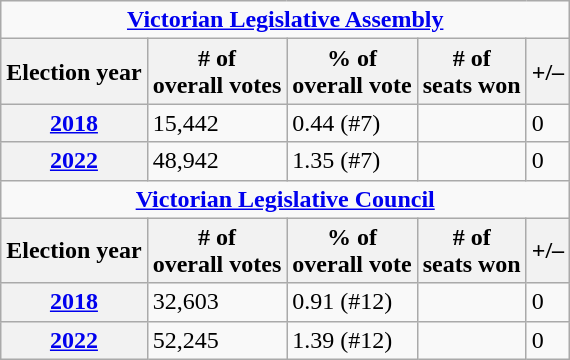<table class=wikitable>
<tr>
<td colspan=7 style="text-align: center"><strong><a href='#'>Victorian Legislative Assembly</a></strong></td>
</tr>
<tr>
<th>Election year</th>
<th># of<br>overall votes</th>
<th>% of<br>overall vote</th>
<th># of<br>seats won</th>
<th>+/–</th>
</tr>
<tr>
<th><a href='#'>2018</a></th>
<td>15,442</td>
<td>0.44 (#7)</td>
<td></td>
<td> 0</td>
</tr>
<tr>
<th><a href='#'>2022</a></th>
<td>48,942</td>
<td>1.35 (#7)</td>
<td></td>
<td> 0</td>
</tr>
<tr>
<td colspan=7 style="text-align: center"><strong><a href='#'>Victorian Legislative Council</a></strong></td>
</tr>
<tr>
<th>Election year</th>
<th># of<br>overall votes</th>
<th>% of<br>overall vote</th>
<th># of<br>seats won</th>
<th>+/–</th>
</tr>
<tr>
<th><a href='#'>2018</a></th>
<td>32,603</td>
<td>0.91 (#12)</td>
<td></td>
<td> 0</td>
</tr>
<tr>
<th><a href='#'>2022</a></th>
<td>52,245</td>
<td>1.39 (#12)</td>
<td></td>
<td> 0</td>
</tr>
</table>
